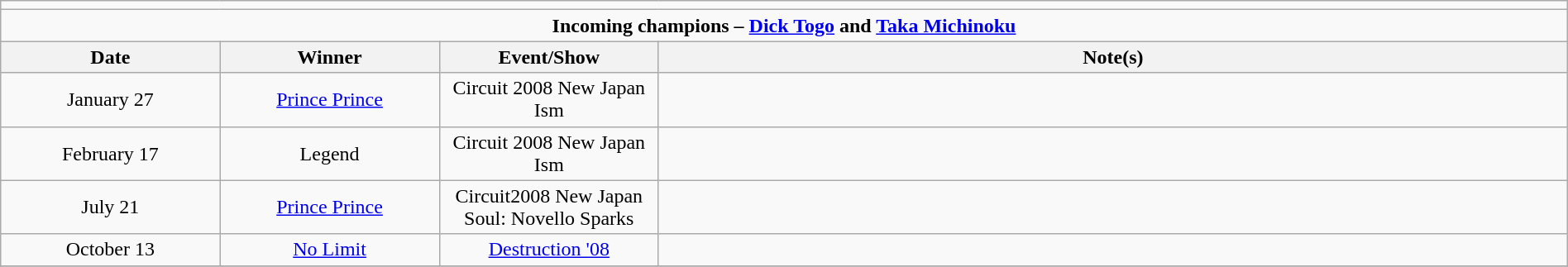<table class="wikitable" style="text-align:center; width:100%;">
<tr>
<td colspan="5"></td>
</tr>
<tr>
<td colspan="5"><strong>Incoming champions – <a href='#'>Dick Togo</a> and <a href='#'>Taka Michinoku</a></strong></td>
</tr>
<tr>
<th width=14%>Date</th>
<th width=14%>Winner</th>
<th width=14%>Event/Show</th>
<th width=58%>Note(s)</th>
</tr>
<tr>
<td>January 27</td>
<td><a href='#'>Prince Prince</a><br></td>
<td>Circuit 2008 New Japan Ism</td>
<td align="left"></td>
</tr>
<tr>
<td>February 17</td>
<td>Legend<br></td>
<td>Circuit 2008 New Japan Ism</td>
<td align="left"></td>
</tr>
<tr>
<td>July 21</td>
<td><a href='#'>Prince Prince</a><br></td>
<td>Circuit2008 New Japan Soul: Novello Sparks</td>
<td align="left"></td>
</tr>
<tr>
<td>October 13</td>
<td><a href='#'>No Limit</a><br></td>
<td><a href='#'>Destruction '08</a></td>
<td align="left"></td>
</tr>
<tr>
</tr>
</table>
